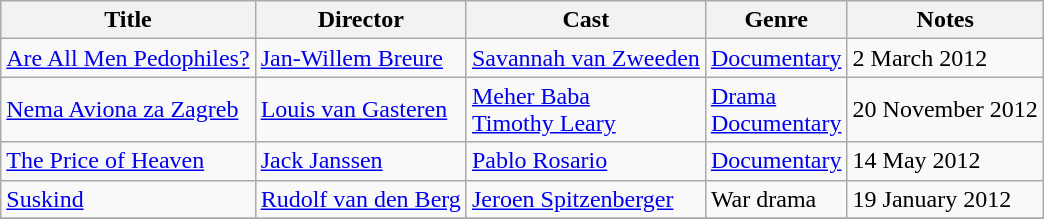<table class="wikitable">
<tr>
<th>Title</th>
<th>Director</th>
<th>Cast</th>
<th>Genre</th>
<th>Notes</th>
</tr>
<tr>
<td><a href='#'>Are All Men Pedophiles?</a></td>
<td><a href='#'>Jan-Willem Breure</a></td>
<td><a href='#'>Savannah van Zweeden</a></td>
<td><a href='#'>Documentary</a></td>
<td>2 March 2012</td>
</tr>
<tr>
<td><a href='#'>Nema Aviona za Zagreb</a></td>
<td><a href='#'>Louis van Gasteren</a></td>
<td><a href='#'>Meher Baba</a><br><a href='#'>Timothy Leary</a></td>
<td><a href='#'>Drama</a><br><a href='#'>Documentary</a></td>
<td>20 November 2012</td>
</tr>
<tr>
<td><a href='#'>The Price of Heaven</a></td>
<td><a href='#'>Jack Janssen</a></td>
<td><a href='#'>Pablo Rosario</a></td>
<td><a href='#'>Documentary</a></td>
<td>14 May 2012</td>
</tr>
<tr>
<td><a href='#'>Suskind</a></td>
<td><a href='#'>Rudolf van den Berg</a></td>
<td><a href='#'>Jeroen Spitzenberger</a></td>
<td>War drama</td>
<td>19 January 2012</td>
</tr>
<tr>
</tr>
</table>
